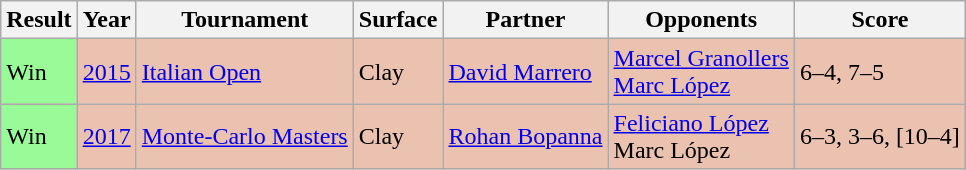<table class="sortable wikitable">
<tr>
<th>Result</th>
<th>Year</th>
<th>Tournament</th>
<th>Surface</th>
<th>Partner</th>
<th>Opponents</th>
<th class="unsortable">Score</th>
</tr>
<tr bgcolor=EBC2AF>
<td bgcolor=98FB98>Win</td>
<td><a href='#'>2015</a></td>
<td><a href='#'>Italian Open</a></td>
<td>Clay</td>
<td> <a href='#'>David Marrero</a></td>
<td> <a href='#'>Marcel Granollers</a> <br> <a href='#'>Marc López</a></td>
<td>6–4, 7–5</td>
</tr>
<tr bgcolor=ebc2af>
<td bgcolor=98FB98>Win</td>
<td><a href='#'>2017</a></td>
<td><a href='#'>Monte-Carlo Masters</a></td>
<td>Clay</td>
<td> <a href='#'>Rohan Bopanna</a></td>
<td> <a href='#'>Feliciano López</a><br> Marc López</td>
<td>6–3, 3–6, [10–4]</td>
</tr>
</table>
